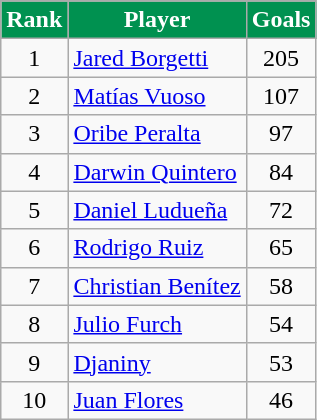<table class="wikitable" style="text-align: center;">
<tr>
</tr>
<tr>
<th style="color:#FFFFFF; background:#009150;">Rank</th>
<th style="color:#FFFFFF; background:#009150;">Player</th>
<th style="color:#FFFFFF; background:#009150;">Goals</th>
</tr>
<tr>
<td>1</td>
<td align="left"> <a href='#'>Jared Borgetti</a></td>
<td>205</td>
</tr>
<tr>
<td>2</td>
<td align="left"> <a href='#'>Matías Vuoso</a></td>
<td>107</td>
</tr>
<tr>
<td>3</td>
<td align="left"> <a href='#'>Oribe Peralta</a></td>
<td>97</td>
</tr>
<tr>
<td>4</td>
<td align="left"> <a href='#'>Darwin Quintero</a></td>
<td>84</td>
</tr>
<tr>
<td>5</td>
<td align="left"> <a href='#'>Daniel Ludueña</a></td>
<td>72</td>
</tr>
<tr>
<td>6</td>
<td align="left"> <a href='#'>Rodrigo Ruiz</a></td>
<td>65</td>
</tr>
<tr>
<td>7</td>
<td align="left"> <a href='#'>Christian Benítez</a></td>
<td>58</td>
</tr>
<tr>
<td>8</td>
<td align="left"> <a href='#'>Julio Furch</a></td>
<td>54</td>
</tr>
<tr>
<td>9</td>
<td align="left"> <a href='#'>Djaniny</a></td>
<td>53</td>
</tr>
<tr>
<td>10</td>
<td align="left"> <a href='#'>Juan Flores</a></td>
<td>46</td>
</tr>
</table>
